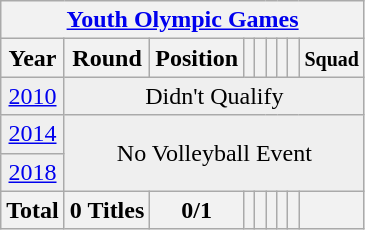<table class="wikitable" style="text-align: center;">
<tr>
<th colspan=9><a href='#'>Youth Olympic Games</a></th>
</tr>
<tr>
<th>Year</th>
<th>Round</th>
<th>Position</th>
<th></th>
<th></th>
<th></th>
<th></th>
<th></th>
<th><small>Squad</small></th>
</tr>
<tr bgcolor="efefef">
<td> <a href='#'>2010</a></td>
<td colspan=9>Didn't Qualify</td>
</tr>
<tr bgcolor="efefef">
<td> <a href='#'>2014</a></td>
<td colspan=9 rowspan=2 align=center>No Volleyball Event</td>
</tr>
<tr bgcolor="efefef">
<td> <a href='#'>2018</a></td>
</tr>
<tr>
<th>Total</th>
<th>0 Titles</th>
<th>0/1</th>
<th></th>
<th></th>
<th></th>
<th></th>
<th></th>
<th></th>
</tr>
</table>
